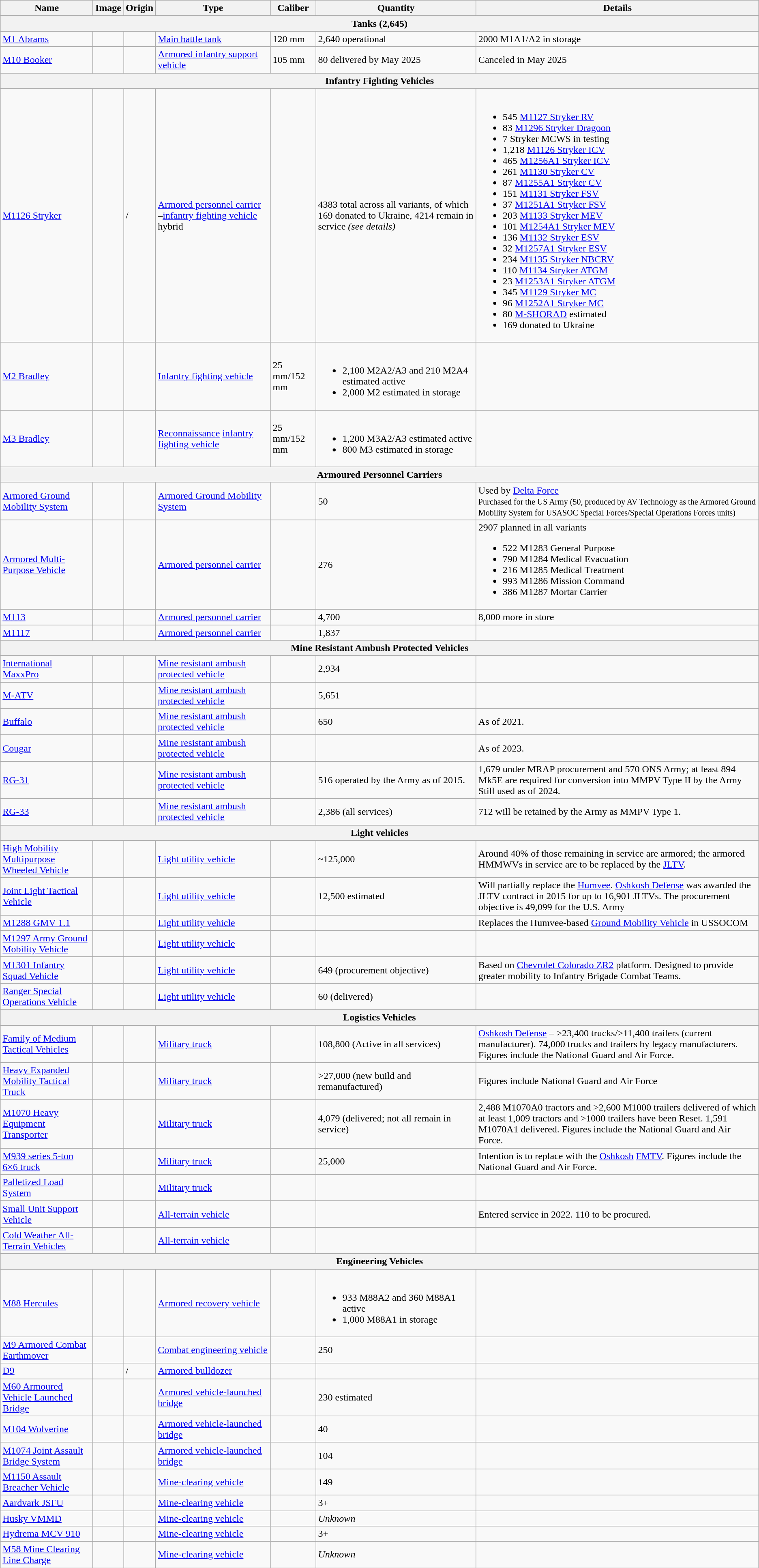<table class="wikitable">
<tr>
<th>Name</th>
<th>Image</th>
<th>Origin</th>
<th>Type</th>
<th>Caliber</th>
<th>Quantity</th>
<th>Details</th>
</tr>
<tr>
<th colspan="7">Tanks (2,645)</th>
</tr>
<tr>
<td><a href='#'>M1 Abrams</a></td>
<td></td>
<td></td>
<td><a href='#'>Main battle tank</a></td>
<td>120 mm</td>
<td>2,640 operational</td>
<td>2000 M1A1/A2 in storage</td>
</tr>
<tr>
<td><a href='#'>M10 Booker</a></td>
<td></td>
<td></td>
<td><a href='#'>Armored infantry support vehicle</a></td>
<td>105 mm</td>
<td>80 delivered by May 2025</td>
<td>Canceled in May 2025 </td>
</tr>
<tr>
<th colspan="7">Infantry Fighting Vehicles</th>
</tr>
<tr>
<td><a href='#'>M1126 Stryker</a></td>
<td></td>
<td> / </td>
<td><a href='#'>Armored personnel carrier</a> –<a href='#'>infantry fighting vehicle</a> hybrid</td>
<td></td>
<td>4383 total across all variants, of which 169 donated to Ukraine, 4214 remain in service <em>(see details)</em></td>
<td><br><ul><li>545 <a href='#'>M1127 Stryker RV</a></li><li>83 <a href='#'>M1296 Stryker Dragoon</a></li><li>7 Stryker MCWS in testing</li><li>1,218 <a href='#'>M1126 Stryker ICV</a></li><li>465 <a href='#'>M1256A1 Stryker ICV</a></li><li>261 <a href='#'>M1130 Stryker CV</a></li><li>87 <a href='#'>M1255A1 Stryker CV</a></li><li>151 <a href='#'>M1131 Stryker FSV</a></li><li>37 <a href='#'>M1251A1 Stryker FSV</a></li><li>203 <a href='#'>M1133 Stryker MEV</a></li><li>101 <a href='#'>M1254A1 Stryker MEV</a></li><li>136 <a href='#'>M1132 Stryker ESV</a></li><li>32 <a href='#'>M1257A1 Stryker ESV</a></li><li>234 <a href='#'>M1135 Stryker NBCRV</a></li><li>110 <a href='#'>M1134 Stryker ATGM</a></li><li>23 <a href='#'>M1253A1 Stryker ATGM</a></li><li>345 <a href='#'>M1129 Stryker MC</a></li><li>96 <a href='#'>M1252A1 Stryker MC</a></li><li>80 <a href='#'>M-SHORAD</a> estimated</li><li>169 donated to Ukraine</li></ul></td>
</tr>
<tr>
<td><a href='#'>M2 Bradley</a></td>
<td></td>
<td></td>
<td><a href='#'>Infantry fighting vehicle</a></td>
<td>25 mm/152 mm</td>
<td><br><ul><li>2,100 M2A2/A3 and 210 M2A4 estimated active</li><li>2,000 M2 estimated in storage</li></ul></td>
<td></td>
</tr>
<tr>
<td><a href='#'>M3 Bradley</a></td>
<td></td>
<td></td>
<td><a href='#'>Reconnaissance</a> <a href='#'>infantry fighting vehicle</a></td>
<td>25 mm/152 mm</td>
<td><br><ul><li>1,200 M3A2/A3 estimated active</li><li>800 M3 estimated in storage</li></ul></td>
<td></td>
</tr>
<tr>
<th colspan="7">Armoured Personnel Carriers</th>
</tr>
<tr>
<td><a href='#'>Armored Ground Mobility System</a></td>
<td></td>
<td></td>
<td><a href='#'>Armored Ground Mobility System</a></td>
<td></td>
<td>50</td>
<td>Used by <a href='#'>Delta Force</a><br><small>Purchased for the US Army (50, produced by AV Technology as the Armored Ground Mobility System for USASOC Special Forces/Special Operations Forces units)</small></td>
</tr>
<tr>
<td><a href='#'>Armored Multi-Purpose Vehicle</a></td>
<td></td>
<td> <br> </td>
<td><a href='#'>Armored personnel carrier</a></td>
<td></td>
<td>276</td>
<td>2907 planned in all variants<br><ul><li>522 M1283 General Purpose</li><li>790 M1284 Medical Evacuation</li><li>216 M1285 Medical Treatment</li><li>993 M1286 Mission Command</li><li>386 M1287 Mortar Carrier</li></ul></td>
</tr>
<tr>
<td><a href='#'>M113</a></td>
<td></td>
<td></td>
<td><a href='#'>Armored personnel carrier</a></td>
<td></td>
<td>4,700</td>
<td>8,000 more in store</td>
</tr>
<tr>
<td><a href='#'>M1117</a></td>
<td></td>
<td></td>
<td><a href='#'>Armored personnel carrier</a></td>
<td></td>
<td>1,837</td>
<td></td>
</tr>
<tr>
<th colspan="7">Mine Resistant Ambush Protected Vehicles</th>
</tr>
<tr>
<td><a href='#'>International MaxxPro</a></td>
<td></td>
<td></td>
<td><a href='#'>Mine resistant ambush protected vehicle</a></td>
<td></td>
<td>2,934</td>
<td></td>
</tr>
<tr>
<td><a href='#'>M-ATV</a></td>
<td></td>
<td></td>
<td><a href='#'>Mine resistant ambush protected vehicle</a></td>
<td></td>
<td>5,651</td>
<td></td>
</tr>
<tr>
<td><a href='#'>Buffalo</a></td>
<td></td>
<td></td>
<td><a href='#'>Mine resistant ambush protected vehicle</a></td>
<td></td>
<td>650</td>
<td>As of 2021.</td>
</tr>
<tr>
<td><a href='#'>Cougar</a></td>
<td></td>
<td></td>
<td><a href='#'>Mine resistant ambush protected vehicle</a></td>
<td></td>
<td></td>
<td>As of 2023.</td>
</tr>
<tr>
<td><a href='#'>RG-31</a></td>
<td></td>
<td></td>
<td><a href='#'>Mine resistant ambush protected vehicle</a></td>
<td></td>
<td>516 operated by the Army as of 2015.</td>
<td>1,679 under MRAP procurement and 570 ONS Army; at least 894 Mk5E are required for conversion into MMPV Type II by the Army Still used as of 2024.</td>
</tr>
<tr>
<td><a href='#'>RG-33</a></td>
<td></td>
<td></td>
<td><a href='#'>Mine resistant ambush protected vehicle</a></td>
<td></td>
<td>2,386 (all services)</td>
<td>712 will be retained by the Army as MMPV Type 1.</td>
</tr>
<tr>
<th colspan="7">Light vehicles</th>
</tr>
<tr>
<td><a href='#'>High Mobility Multipurpose Wheeled Vehicle</a></td>
<td></td>
<td></td>
<td><a href='#'>Light utility vehicle</a></td>
<td></td>
<td>~125,000</td>
<td>Around 40% of those remaining in service are armored; the armored HMMWVs in service are to be replaced by the <a href='#'>JLTV</a>.</td>
</tr>
<tr>
<td><a href='#'>Joint Light Tactical Vehicle</a></td>
<td></td>
<td></td>
<td><a href='#'>Light utility vehicle</a></td>
<td></td>
<td>12,500 estimated</td>
<td>Will partially replace the <a href='#'>Humvee</a>. <a href='#'>Oshkosh Defense</a> was awarded the JLTV contract in 2015 for up to 16,901 JLTVs. The procurement objective is 49,099 for the U.S. Army</td>
</tr>
<tr>
<td><a href='#'>M1288 GMV 1.1</a></td>
<td></td>
<td></td>
<td><a href='#'>Light utility vehicle</a></td>
<td></td>
<td></td>
<td>Replaces the Humvee-based <a href='#'>Ground Mobility Vehicle</a> in USSOCOM</td>
</tr>
<tr>
<td><a href='#'>M1297 Army Ground Mobility Vehicle</a></td>
<td></td>
<td></td>
<td><a href='#'>Light utility vehicle</a></td>
<td></td>
<td></td>
<td></td>
</tr>
<tr>
<td><a href='#'>M1301 Infantry Squad Vehicle</a></td>
<td></td>
<td></td>
<td><a href='#'>Light utility vehicle</a></td>
<td></td>
<td>649 (procurement objective)</td>
<td>Based on <a href='#'>Chevrolet Colorado ZR2</a> platform. Designed to provide greater mobility to Infantry Brigade Combat Teams.</td>
</tr>
<tr>
<td><a href='#'>Ranger Special Operations Vehicle</a></td>
<td></td>
<td></td>
<td><a href='#'>Light utility vehicle</a></td>
<td></td>
<td>60 (delivered)</td>
<td></td>
</tr>
<tr>
<th colspan="7">Logistics Vehicles</th>
</tr>
<tr>
<td><a href='#'>Family of Medium Tactical Vehicles</a></td>
<td></td>
<td></td>
<td><a href='#'>Military truck</a></td>
<td></td>
<td>108,800 (Active in all services)</td>
<td><a href='#'>Oshkosh Defense</a> – >23,400 trucks/>11,400 trailers (current manufacturer). 74,000 trucks and trailers by legacy manufacturers. Figures include the National Guard and Air Force.</td>
</tr>
<tr>
<td><a href='#'>Heavy Expanded Mobility Tactical Truck</a></td>
<td></td>
<td></td>
<td><a href='#'>Military truck</a></td>
<td></td>
<td>>27,000 (new build and remanufactured)</td>
<td>Figures include National Guard and Air Force</td>
</tr>
<tr>
<td><a href='#'>M1070 Heavy Equipment Transporter</a></td>
<td></td>
<td></td>
<td><a href='#'>Military truck</a></td>
<td></td>
<td>4,079 (delivered; not all remain in service)</td>
<td>2,488 M1070A0 tractors and >2,600 M1000 trailers delivered of which at least 1,009 tractors and >1000 trailers have been Reset. 1,591 M1070A1 delivered. Figures include the National Guard and Air Force.</td>
</tr>
<tr>
<td><a href='#'>M939 series 5-ton 6×6 truck</a></td>
<td></td>
<td></td>
<td><a href='#'>Military truck</a></td>
<td></td>
<td>25,000</td>
<td>Intention is to replace with the <a href='#'>Oshkosh</a> <a href='#'>FMTV</a>. Figures include the National Guard and Air Force.</td>
</tr>
<tr>
<td><a href='#'>Palletized Load System</a></td>
<td></td>
<td></td>
<td><a href='#'>Military truck</a></td>
<td></td>
<td></td>
<td></td>
</tr>
<tr>
<td><a href='#'>Small Unit Support Vehicle</a></td>
<td></td>
<td></td>
<td><a href='#'>All-terrain vehicle</a></td>
<td></td>
<td></td>
<td>Entered service in 2022. 110 to be procured.</td>
</tr>
<tr>
<td><a href='#'>Cold Weather All-Terrain Vehicles</a></td>
<td></td>
<td></td>
<td><a href='#'>All-terrain vehicle</a></td>
<td></td>
<td></td>
<td></td>
</tr>
<tr>
<th colspan="7">Engineering Vehicles</th>
</tr>
<tr>
<td><a href='#'>M88 Hercules</a></td>
<td></td>
<td></td>
<td><a href='#'>Armored recovery vehicle</a></td>
<td></td>
<td><br><ul><li>933 M88A2 and 360 M88A1 active</li><li>1,000 M88A1 in storage</li></ul></td>
<td></td>
</tr>
<tr>
<td><a href='#'>M9 Armored Combat Earthmover</a></td>
<td></td>
<td></td>
<td><a href='#'>Combat engineering vehicle</a></td>
<td></td>
<td>250</td>
<td></td>
</tr>
<tr>
<td><a href='#'>D9</a></td>
<td></td>
<td> /<br></td>
<td><a href='#'>Armored bulldozer</a></td>
<td></td>
<td></td>
<td></td>
</tr>
<tr>
<td><a href='#'>M60 Armoured Vehicle Launched Bridge</a></td>
<td></td>
<td></td>
<td><a href='#'>Armored vehicle-launched bridge</a></td>
<td></td>
<td>230 estimated</td>
<td></td>
</tr>
<tr>
<td><a href='#'>M104 Wolverine</a></td>
<td></td>
<td></td>
<td><a href='#'>Armored vehicle-launched bridge</a></td>
<td></td>
<td>40</td>
<td></td>
</tr>
<tr>
<td><a href='#'>M1074 Joint Assault Bridge System</a></td>
<td></td>
<td></td>
<td><a href='#'>Armored vehicle-launched bridge</a></td>
<td></td>
<td>104</td>
<td></td>
</tr>
<tr>
<td><a href='#'>M1150 Assault Breacher Vehicle</a></td>
<td></td>
<td></td>
<td><a href='#'>Mine-clearing vehicle</a></td>
<td></td>
<td>149</td>
<td></td>
</tr>
<tr>
<td><a href='#'>Aardvark JSFU</a></td>
<td></td>
<td></td>
<td><a href='#'>Mine-clearing vehicle</a></td>
<td></td>
<td>3+</td>
<td></td>
</tr>
<tr>
<td><a href='#'>Husky VMMD</a></td>
<td></td>
<td></td>
<td><a href='#'>Mine-clearing vehicle</a></td>
<td></td>
<td><em>Unknown</em></td>
<td></td>
</tr>
<tr>
<td><a href='#'>Hydrema MCV 910</a></td>
<td></td>
<td></td>
<td><a href='#'>Mine-clearing vehicle</a></td>
<td></td>
<td>3+</td>
<td></td>
</tr>
<tr>
<td><a href='#'>M58 Mine Clearing Line Charge</a></td>
<td></td>
<td></td>
<td><a href='#'>Mine-clearing vehicle</a></td>
<td></td>
<td><em>Unknown</em></td>
<td></td>
</tr>
</table>
